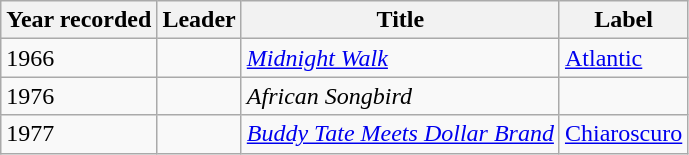<table class="wikitable sortable">
<tr>
<th>Year recorded</th>
<th>Leader</th>
<th>Title</th>
<th>Label</th>
</tr>
<tr>
<td>1966</td>
<td></td>
<td><em><a href='#'>Midnight Walk</a></em></td>
<td><a href='#'>Atlantic</a></td>
</tr>
<tr>
<td>1976</td>
<td></td>
<td><em>African Songbird</em></td>
<td></td>
</tr>
<tr>
<td>1977</td>
<td></td>
<td><em><a href='#'>Buddy Tate Meets Dollar Brand</a></em></td>
<td><a href='#'>Chiaroscuro</a></td>
</tr>
</table>
